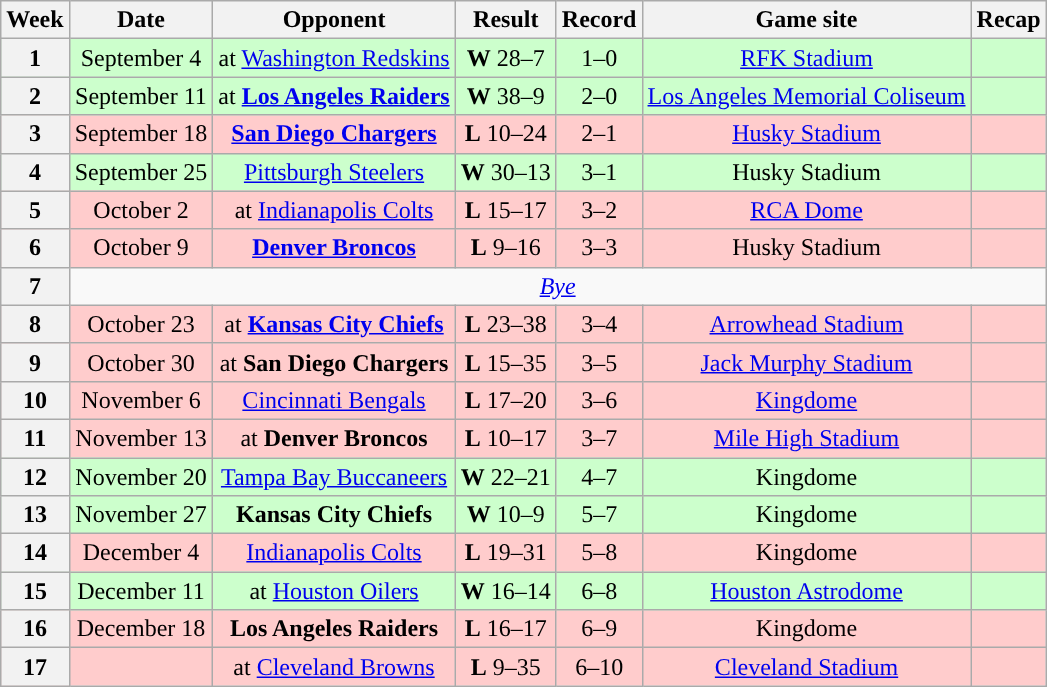<table class="wikitable" style="text-align:center">
<tr>
<th>Week</th>
<th>Date</th>
<th>Opponent</th>
<th>Result</th>
<th>Record</th>
<th>Game site</th>
<th>Recap</th>
</tr>
<tr style="background:#cfc">
<th>1</th>
<td>September 4</td>
<td>at <a href='#'>Washington Redskins</a></td>
<td><strong>W</strong> 28–7</td>
<td>1–0</td>
<td><a href='#'>RFK Stadium</a></td>
<td></td>
</tr>
<tr style="background:#cfc">
<th>2</th>
<td>September 11</td>
<td>at <strong><a href='#'>Los Angeles Raiders</a></strong></td>
<td><strong>W</strong> 38–9</td>
<td>2–0</td>
<td><a href='#'>Los Angeles Memorial Coliseum</a></td>
<td></td>
</tr>
<tr style="background:#fcc">
<th>3</th>
<td>September 18</td>
<td><strong><a href='#'>San Diego Chargers</a></strong></td>
<td><strong>L</strong> 10–24</td>
<td>2–1</td>
<td><a href='#'>Husky Stadium</a></td>
<td></td>
</tr>
<tr style="background:#cfc">
<th>4</th>
<td>September 25</td>
<td><a href='#'>Pittsburgh Steelers</a></td>
<td><strong>W</strong> 30–13</td>
<td>3–1</td>
<td>Husky Stadium</td>
<td></td>
</tr>
<tr style="background:#fcc">
<th>5</th>
<td>October 2</td>
<td>at <a href='#'>Indianapolis Colts</a></td>
<td><strong>L</strong> 15–17</td>
<td>3–2</td>
<td><a href='#'>RCA Dome</a></td>
<td></td>
</tr>
<tr style="background:#fcc">
<th>6</th>
<td>October 9</td>
<td><strong><a href='#'>Denver Broncos</a></strong></td>
<td><strong>L</strong> 9–16</td>
<td>3–3</td>
<td>Husky Stadium</td>
<td></td>
</tr>
<tr>
<th>7</th>
<td colspan="6"><em><a href='#'>Bye</a></em></td>
</tr>
<tr style="background:#fcc">
<th>8</th>
<td>October 23</td>
<td>at <strong><a href='#'>Kansas City Chiefs</a></strong></td>
<td><strong>L</strong> 23–38</td>
<td>3–4</td>
<td><a href='#'>Arrowhead Stadium</a></td>
<td></td>
</tr>
<tr style="background:#fcc">
<th>9</th>
<td>October 30</td>
<td>at <strong>San Diego Chargers</strong></td>
<td><strong>L</strong> 15–35</td>
<td>3–5</td>
<td><a href='#'>Jack Murphy Stadium</a></td>
<td></td>
</tr>
<tr style="background:#fcc">
<th>10</th>
<td>November 6</td>
<td><a href='#'>Cincinnati Bengals</a></td>
<td><strong>L</strong> 17–20 </td>
<td>3–6</td>
<td><a href='#'>Kingdome</a></td>
<td></td>
</tr>
<tr style="background:#fcc">
<th>11</th>
<td>November 13</td>
<td>at <strong>Denver Broncos</strong></td>
<td><strong>L</strong> 10–17</td>
<td>3–7</td>
<td><a href='#'>Mile High Stadium</a></td>
<td></td>
</tr>
<tr style="background:#cfc">
<th>12</th>
<td>November 20</td>
<td><a href='#'>Tampa Bay Buccaneers</a></td>
<td><strong>W</strong> 22–21</td>
<td>4–7</td>
<td>Kingdome</td>
<td></td>
</tr>
<tr style="background:#cfc">
<th>13</th>
<td>November 27</td>
<td><strong>Kansas City Chiefs</strong></td>
<td><strong>W</strong> 10–9</td>
<td>5–7</td>
<td>Kingdome</td>
<td></td>
</tr>
<tr style="background:#fcc">
<th>14</th>
<td>December 4</td>
<td><a href='#'>Indianapolis Colts</a></td>
<td><strong>L</strong> 19–31</td>
<td>5–8</td>
<td>Kingdome</td>
<td></td>
</tr>
<tr style="background:#cfc">
<th>15</th>
<td>December 11</td>
<td>at <a href='#'>Houston Oilers</a></td>
<td><strong>W</strong> 16–14</td>
<td>6–8</td>
<td><a href='#'>Houston Astrodome</a></td>
<td></td>
</tr>
<tr style="background:#fcc">
<th>16</th>
<td>December 18</td>
<td><strong>Los Angeles Raiders</strong></td>
<td><strong>L</strong> 16–17</td>
<td>6–9</td>
<td>Kingdome</td>
<td></td>
</tr>
<tr style="background:#fcc">
<th>17</th>
<td></td>
<td>at <a href='#'>Cleveland Browns</a></td>
<td><strong>L</strong> 9–35</td>
<td>6–10</td>
<td><a href='#'>Cleveland Stadium</a></td>
<td></td>
</tr>
</table>
